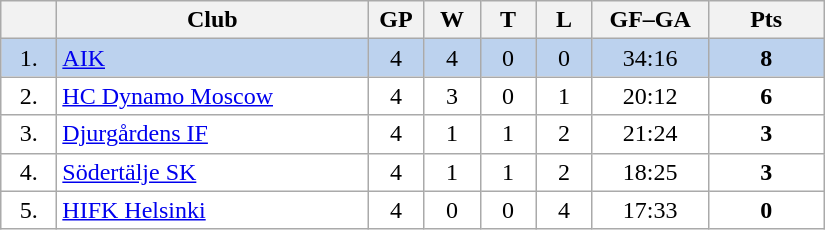<table class="wikitable">
<tr>
<th width="30"></th>
<th width="200">Club</th>
<th width="30">GP</th>
<th width="30">W</th>
<th width="30">T</th>
<th width="30">L</th>
<th width="70">GF–GA</th>
<th width="70">Pts</th>
</tr>
<tr bgcolor="#BCD2EE" align="center">
<td>1.</td>
<td align="left"> <a href='#'>AIK</a></td>
<td>4</td>
<td>4</td>
<td>0</td>
<td>0</td>
<td>34:16</td>
<td><strong>8</strong></td>
</tr>
<tr bgcolor="#FFFFFF" align="center">
<td>2.</td>
<td align="left"> <a href='#'>HC Dynamo Moscow</a></td>
<td>4</td>
<td>3</td>
<td>0</td>
<td>1</td>
<td>20:12</td>
<td><strong>6</strong></td>
</tr>
<tr bgcolor="#FFFFFF" align="center">
<td>3.</td>
<td align="left"> <a href='#'>Djurgårdens IF</a></td>
<td>4</td>
<td>1</td>
<td>1</td>
<td>2</td>
<td>21:24</td>
<td><strong>3</strong></td>
</tr>
<tr bgcolor="#FFFFFF" align="center">
<td>4.</td>
<td align="left"> <a href='#'>Södertälje SK</a></td>
<td>4</td>
<td>1</td>
<td>1</td>
<td>2</td>
<td>18:25</td>
<td><strong>3</strong></td>
</tr>
<tr bgcolor="#FFFFFF" align="center">
<td>5.</td>
<td align="left"> <a href='#'>HIFK Helsinki</a></td>
<td>4</td>
<td>0</td>
<td>0</td>
<td>4</td>
<td>17:33</td>
<td><strong>0</strong></td>
</tr>
</table>
